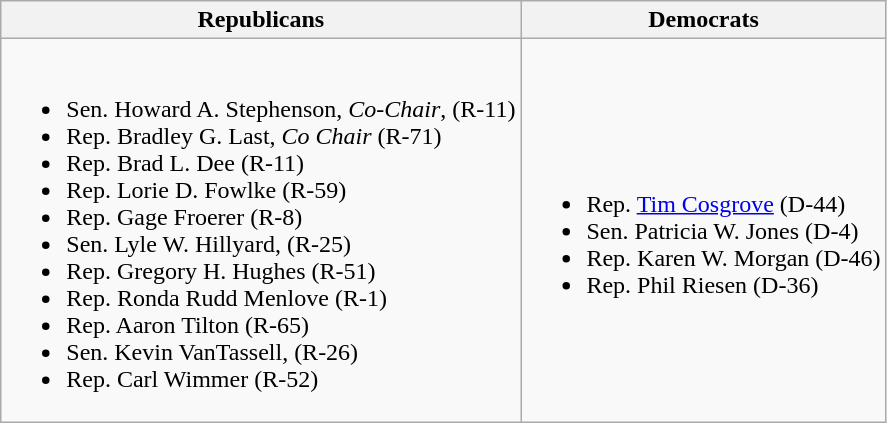<table class=wikitable>
<tr>
<th>Republicans</th>
<th>Democrats</th>
</tr>
<tr>
<td><br><ul><li>Sen. Howard A. Stephenson, <em>Co-Chair</em>, (R-11)</li><li>Rep. Bradley G. Last, <em>Co Chair</em> (R-71)</li><li>Rep. Brad L. Dee (R-11)</li><li>Rep. Lorie D. Fowlke (R-59)</li><li>Rep. Gage Froerer (R-8)</li><li>Sen. Lyle W. Hillyard, (R-25)</li><li>Rep. Gregory H. Hughes (R-51)</li><li>Rep. Ronda Rudd Menlove (R-1)</li><li>Rep. Aaron Tilton (R-65)</li><li>Sen. Kevin VanTassell, (R-26)</li><li>Rep. Carl Wimmer (R-52)</li></ul></td>
<td><br><ul><li>Rep. <a href='#'>Tim Cosgrove</a> (D-44)</li><li>Sen. Patricia W. Jones (D-4)</li><li>Rep. Karen W. Morgan (D-46)</li><li>Rep. Phil Riesen (D-36)</li></ul></td>
</tr>
</table>
